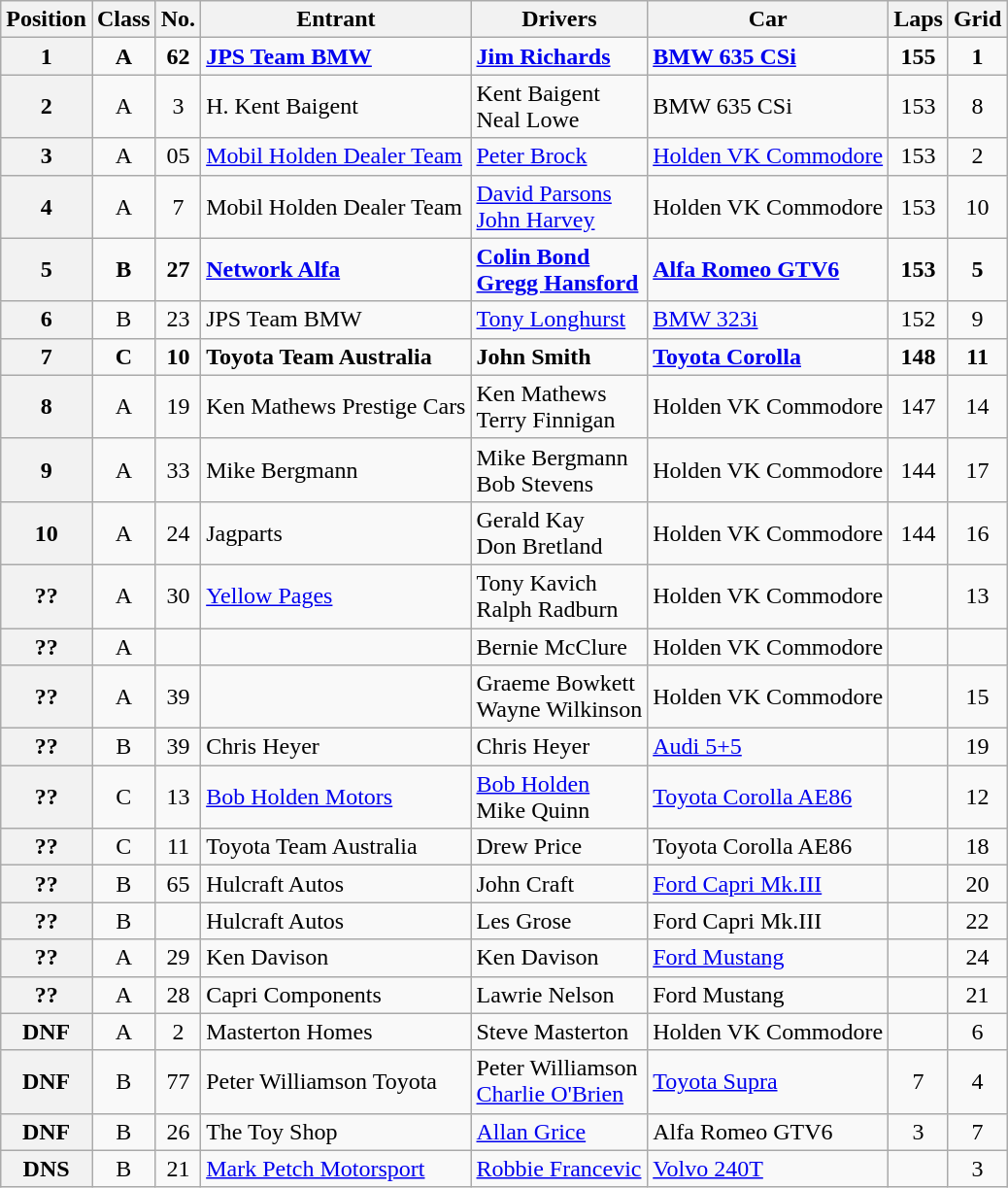<table class="wikitable">
<tr>
<th>Position</th>
<th>Class</th>
<th>No.</th>
<th>Entrant</th>
<th>Drivers</th>
<th>Car</th>
<th>Laps</th>
<th>Grid</th>
</tr>
<tr style="font-weight:bold">
<th>1</th>
<td align="center">A</td>
<td align="center">62</td>
<td><a href='#'>JPS Team BMW</a></td>
<td> <a href='#'>Jim Richards</a></td>
<td><a href='#'>BMW 635 CSi</a></td>
<td align="center">155</td>
<td align="center">1</td>
</tr>
<tr>
<th>2</th>
<td align="center">A</td>
<td align="center">3</td>
<td>H. Kent Baigent</td>
<td> Kent Baigent<br> Neal Lowe</td>
<td>BMW 635 CSi</td>
<td align="center">153</td>
<td align="center">8</td>
</tr>
<tr>
<th>3</th>
<td align="center">A</td>
<td align="center">05</td>
<td><a href='#'>Mobil Holden Dealer Team</a></td>
<td> <a href='#'>Peter Brock</a></td>
<td><a href='#'>Holden VK Commodore</a></td>
<td align="center">153</td>
<td align="center">2</td>
</tr>
<tr>
<th>4</th>
<td align="center">A</td>
<td align="center">7</td>
<td>Mobil Holden Dealer Team</td>
<td> <a href='#'>David Parsons</a> <br>  <a href='#'>John Harvey</a></td>
<td>Holden VK Commodore</td>
<td align="center">153</td>
<td align="center">10</td>
</tr>
<tr style="font-weight:bold">
<th>5</th>
<td align="center">B</td>
<td align="center">27</td>
<td><a href='#'>Network Alfa</a></td>
<td> <a href='#'>Colin Bond</a><br> <a href='#'>Gregg Hansford</a></td>
<td><a href='#'>Alfa Romeo GTV6</a></td>
<td align="center">153</td>
<td align="center">5</td>
</tr>
<tr>
<th>6</th>
<td align="center">B</td>
<td align="center">23</td>
<td>JPS Team BMW</td>
<td> <a href='#'>Tony Longhurst</a></td>
<td><a href='#'>BMW 323i</a></td>
<td align="center">152</td>
<td align="center">9</td>
</tr>
<tr style="font-weight:bold">
<th>7</th>
<td align="center">C</td>
<td align="center">10</td>
<td>Toyota Team Australia</td>
<td> John Smith</td>
<td><a href='#'>Toyota Corolla</a></td>
<td align="center">148</td>
<td align="center">11</td>
</tr>
<tr>
<th>8</th>
<td align="center">A</td>
<td align="center">19</td>
<td>Ken Mathews Prestige Cars</td>
<td> Ken Mathews<br> Terry Finnigan</td>
<td>Holden VK Commodore</td>
<td align="center">147</td>
<td align="center">14</td>
</tr>
<tr>
<th>9</th>
<td align="center">A</td>
<td align="center">33</td>
<td>Mike Bergmann</td>
<td> Mike Bergmann<br> Bob Stevens</td>
<td>Holden VK Commodore</td>
<td align="center">144</td>
<td align="center">17</td>
</tr>
<tr>
<th>10</th>
<td align="center">A</td>
<td align="center">24</td>
<td>Jagparts</td>
<td> Gerald Kay<br> Don Bretland</td>
<td>Holden VK Commodore</td>
<td align="center">144</td>
<td align="center">16</td>
</tr>
<tr>
<th>??</th>
<td align="center">A</td>
<td align="center">30</td>
<td><a href='#'>Yellow Pages</a></td>
<td> Tony Kavich<br> Ralph Radburn</td>
<td>Holden VK Commodore</td>
<td align="center"></td>
<td align="center">13</td>
</tr>
<tr>
<th>??</th>
<td align="center">A</td>
<td align="center"></td>
<td></td>
<td> Bernie McClure</td>
<td>Holden VK Commodore</td>
<td align="center"></td>
<td align="center"></td>
</tr>
<tr>
<th>??</th>
<td align="center">A</td>
<td align="center">39</td>
<td></td>
<td> Graeme Bowkett<br> Wayne Wilkinson</td>
<td>Holden VK Commodore</td>
<td align="center"></td>
<td align="center">15</td>
</tr>
<tr>
<th>??</th>
<td align="center">B</td>
<td align="center">39</td>
<td>Chris Heyer</td>
<td> Chris Heyer</td>
<td><a href='#'>Audi 5+5</a></td>
<td align="center"></td>
<td align="center">19</td>
</tr>
<tr>
<th>??</th>
<td align="center">C</td>
<td align="center">13</td>
<td><a href='#'>Bob Holden Motors</a></td>
<td> <a href='#'>Bob Holden</a><br> Mike Quinn</td>
<td><a href='#'>Toyota Corolla AE86</a></td>
<td align="center"></td>
<td align="center">12</td>
</tr>
<tr>
<th>??</th>
<td align="center">C</td>
<td align="center">11</td>
<td>Toyota Team Australia</td>
<td> Drew Price</td>
<td>Toyota Corolla AE86</td>
<td align="center"></td>
<td align="center">18</td>
</tr>
<tr>
<th>??</th>
<td align="center">B</td>
<td align="center">65</td>
<td>Hulcraft Autos</td>
<td> John Craft</td>
<td><a href='#'>Ford Capri Mk.III</a></td>
<td align="center"></td>
<td align="center">20</td>
</tr>
<tr>
<th>??</th>
<td align="center">B</td>
<td align="center"></td>
<td>Hulcraft Autos</td>
<td> Les Grose</td>
<td>Ford Capri Mk.III</td>
<td align="center"></td>
<td align="center">22</td>
</tr>
<tr>
<th>??</th>
<td align="center">A</td>
<td align="center">29</td>
<td>Ken Davison</td>
<td> Ken Davison</td>
<td><a href='#'>Ford Mustang</a></td>
<td align="center"></td>
<td align="center">24</td>
</tr>
<tr>
<th>??</th>
<td align="center">A</td>
<td align="center">28</td>
<td>Capri Components</td>
<td> Lawrie Nelson</td>
<td>Ford Mustang</td>
<td align="center"></td>
<td align="center">21</td>
</tr>
<tr>
<th>DNF</th>
<td align="center">A</td>
<td align="center">2</td>
<td>Masterton Homes</td>
<td> Steve Masterton</td>
<td>Holden VK Commodore</td>
<td align="center"></td>
<td align="center">6</td>
</tr>
<tr>
<th>DNF</th>
<td align="center">B</td>
<td align="center">77</td>
<td>Peter Williamson Toyota</td>
<td> Peter Williamson<br> <a href='#'>Charlie O'Brien</a></td>
<td><a href='#'>Toyota Supra</a></td>
<td align="center">7</td>
<td align="center">4</td>
</tr>
<tr>
<th>DNF</th>
<td align="center">B</td>
<td align="center">26</td>
<td>The Toy Shop</td>
<td> <a href='#'>Allan Grice</a></td>
<td>Alfa Romeo GTV6</td>
<td align="center">3</td>
<td align="center">7</td>
</tr>
<tr>
<th>DNS</th>
<td align="center">B</td>
<td align="center">21</td>
<td><a href='#'>Mark Petch Motorsport</a></td>
<td> <a href='#'>Robbie Francevic</a></td>
<td><a href='#'>Volvo 240T</a></td>
<td align="center"></td>
<td align="center">3</td>
</tr>
</table>
